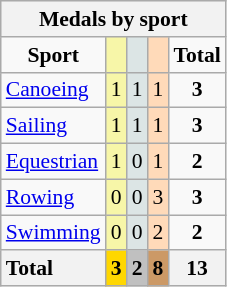<table class="wikitable" style="text-align:center;font-size:90%">
<tr style="background:#efefef;">
<th colspan=7><strong>Medals by sport</strong></th>
</tr>
<tr>
<td><strong>Sport</strong></td>
<td bgcolor=#f7f6a8></td>
<td bgcolor=#dce5e5></td>
<td bgcolor=#ffdab9></td>
<td><strong>Total</strong></td>
</tr>
<tr>
<td style="text-align:left;"><a href='#'>Canoeing</a></td>
<td style="background:#F7F6A8;">1</td>
<td style="background:#DCE5E5;">1</td>
<td style="background:#FFDAB9;">1</td>
<td><strong>3</strong></td>
</tr>
<tr>
<td style="text-align:left;"><a href='#'>Sailing</a></td>
<td style="background:#F7F6A8;">1</td>
<td style="background:#DCE5E5;">1</td>
<td style="background:#FFDAB9;">1</td>
<td><strong>3</strong></td>
</tr>
<tr>
<td style="text-align:left;"><a href='#'>Equestrian</a></td>
<td style="background:#F7F6A8;">1</td>
<td style="background:#DCE5E5;">0</td>
<td style="background:#FFDAB9;">1</td>
<td><strong>2</strong></td>
</tr>
<tr>
<td style="text-align:left;"><a href='#'>Rowing</a></td>
<td style="background:#F7F6A8;">0</td>
<td style="background:#DCE5E5;">0</td>
<td style="background:#FFDAB9;">3</td>
<td><strong>3</strong></td>
</tr>
<tr>
<td style="text-align:left;"><a href='#'>Swimming</a></td>
<td style="background:#F7F6A8;">0</td>
<td style="background:#DCE5E5;">0</td>
<td style="background:#FFDAB9;">2</td>
<td><strong>2</strong></td>
</tr>
<tr>
<th style="text-align:left;"><strong>Total</strong></th>
<th style="background:gold;"><strong>3</strong></th>
<th style="background:silver;"><strong>2</strong></th>
<th style="background:#c96;"><strong>8</strong></th>
<th><strong>13</strong></th>
</tr>
</table>
